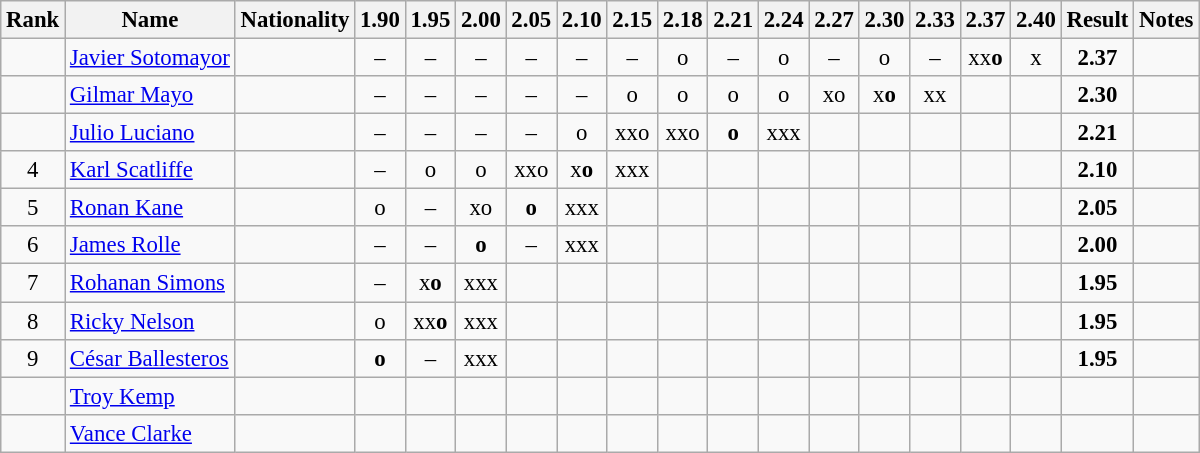<table class="wikitable sortable" style="text-align:center;font-size:95%">
<tr>
<th>Rank</th>
<th>Name</th>
<th>Nationality</th>
<th>1.90</th>
<th>1.95</th>
<th>2.00</th>
<th>2.05</th>
<th>2.10</th>
<th>2.15</th>
<th>2.18</th>
<th>2.21</th>
<th>2.24</th>
<th>2.27</th>
<th>2.30</th>
<th>2.33</th>
<th>2.37</th>
<th>2.40</th>
<th>Result</th>
<th>Notes</th>
</tr>
<tr>
<td></td>
<td align=left><a href='#'>Javier Sotomayor</a></td>
<td align=left></td>
<td>–</td>
<td>–</td>
<td>–</td>
<td>–</td>
<td>–</td>
<td>–</td>
<td>o</td>
<td>–</td>
<td>o</td>
<td>–</td>
<td>o</td>
<td>–</td>
<td>xx<strong>o</strong></td>
<td>x</td>
<td><strong>2.37</strong></td>
<td></td>
</tr>
<tr>
<td></td>
<td align=left><a href='#'>Gilmar Mayo</a></td>
<td align=left></td>
<td>–</td>
<td>–</td>
<td>–</td>
<td>–</td>
<td>–</td>
<td>o</td>
<td>o</td>
<td>o</td>
<td>o</td>
<td>xo</td>
<td>x<strong>o</strong></td>
<td>xx</td>
<td></td>
<td></td>
<td><strong>2.30</strong></td>
<td></td>
</tr>
<tr>
<td></td>
<td align=left><a href='#'>Julio Luciano</a></td>
<td align=left></td>
<td>–</td>
<td>–</td>
<td>–</td>
<td>–</td>
<td>o</td>
<td>xxo</td>
<td>xxo</td>
<td><strong>o</strong></td>
<td>xxx</td>
<td></td>
<td></td>
<td></td>
<td></td>
<td></td>
<td><strong>2.21</strong></td>
<td></td>
</tr>
<tr>
<td>4</td>
<td align=left><a href='#'>Karl Scatliffe</a></td>
<td align=left></td>
<td>–</td>
<td>o</td>
<td>o</td>
<td>xxo</td>
<td>x<strong>o</strong></td>
<td>xxx</td>
<td></td>
<td></td>
<td></td>
<td></td>
<td></td>
<td></td>
<td></td>
<td></td>
<td><strong>2.10</strong></td>
<td></td>
</tr>
<tr>
<td>5</td>
<td align=left><a href='#'>Ronan Kane</a></td>
<td align=left></td>
<td>o</td>
<td>–</td>
<td>xo</td>
<td><strong>o</strong></td>
<td>xxx</td>
<td></td>
<td></td>
<td></td>
<td></td>
<td></td>
<td></td>
<td></td>
<td></td>
<td></td>
<td><strong>2.05</strong></td>
<td></td>
</tr>
<tr>
<td>6</td>
<td align=left><a href='#'>James Rolle</a></td>
<td align=left></td>
<td>–</td>
<td>–</td>
<td><strong>o</strong></td>
<td>–</td>
<td>xxx</td>
<td></td>
<td></td>
<td></td>
<td></td>
<td></td>
<td></td>
<td></td>
<td></td>
<td></td>
<td><strong>2.00</strong></td>
<td></td>
</tr>
<tr>
<td>7</td>
<td align=left><a href='#'>Rohanan Simons</a></td>
<td align=left></td>
<td>–</td>
<td>x<strong>o</strong></td>
<td>xxx</td>
<td></td>
<td></td>
<td></td>
<td></td>
<td></td>
<td></td>
<td></td>
<td></td>
<td></td>
<td></td>
<td></td>
<td><strong>1.95</strong></td>
<td></td>
</tr>
<tr>
<td>8</td>
<td align=left><a href='#'>Ricky Nelson</a></td>
<td align=left></td>
<td>o</td>
<td>xx<strong>o</strong></td>
<td>xxx</td>
<td></td>
<td></td>
<td></td>
<td></td>
<td></td>
<td></td>
<td></td>
<td></td>
<td></td>
<td></td>
<td></td>
<td><strong>1.95</strong></td>
<td></td>
</tr>
<tr>
<td>9</td>
<td align=left><a href='#'>César Ballesteros</a></td>
<td align=left></td>
<td><strong>o</strong></td>
<td>–</td>
<td>xxx</td>
<td></td>
<td></td>
<td></td>
<td></td>
<td></td>
<td></td>
<td></td>
<td></td>
<td></td>
<td></td>
<td></td>
<td><strong>1.95</strong></td>
<td></td>
</tr>
<tr>
<td></td>
<td align=left><a href='#'>Troy Kemp</a></td>
<td align=left></td>
<td></td>
<td></td>
<td></td>
<td></td>
<td></td>
<td></td>
<td></td>
<td></td>
<td></td>
<td></td>
<td></td>
<td></td>
<td></td>
<td></td>
<td><strong></strong></td>
<td></td>
</tr>
<tr>
<td></td>
<td align=left><a href='#'>Vance Clarke</a></td>
<td align=left></td>
<td></td>
<td></td>
<td></td>
<td></td>
<td></td>
<td></td>
<td></td>
<td></td>
<td></td>
<td></td>
<td></td>
<td></td>
<td></td>
<td></td>
<td><strong></strong></td>
<td></td>
</tr>
</table>
